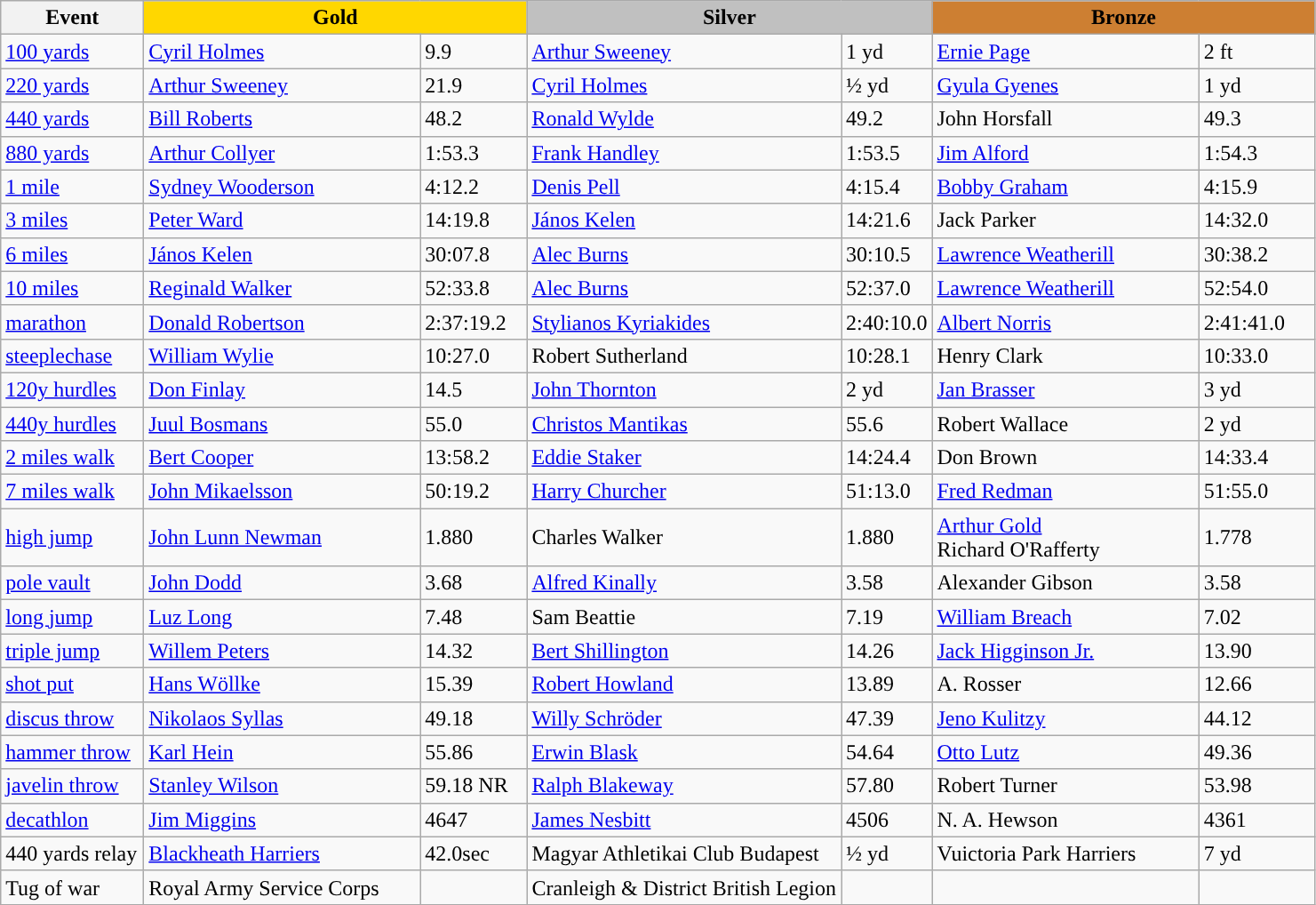<table class="wikitable" style="text-align:left">
<tr>
<th width=100>Event</th>
<th colspan="2" width="280" style="background:gold;">Gold</th>
<th colspan="2" width="280" style="background:silver;">Silver</th>
<th colspan="2" width="280" style="background:#CD7F32;">Bronze</th>
</tr>
<tr>
<td><a href='#'>100 yards</a></td>
<td><a href='#'>Cyril Holmes</a></td>
<td>9.9</td>
<td><a href='#'>Arthur Sweeney</a></td>
<td>1 yd</td>
<td><a href='#'>Ernie Page</a></td>
<td>2 ft</td>
</tr>
<tr>
<td><a href='#'>220 yards</a></td>
<td><a href='#'>Arthur Sweeney</a></td>
<td>21.9</td>
<td><a href='#'>Cyril Holmes</a></td>
<td>½ yd</td>
<td> <a href='#'>Gyula Gyenes</a></td>
<td>1 yd</td>
</tr>
<tr>
<td><a href='#'>440 yards</a></td>
<td><a href='#'>Bill Roberts</a></td>
<td>48.2</td>
<td> <a href='#'>Ronald Wylde</a></td>
<td>49.2</td>
<td> John Horsfall</td>
<td>49.3</td>
</tr>
<tr>
<td><a href='#'>880 yards</a></td>
<td><a href='#'>Arthur Collyer</a></td>
<td>1:53.3</td>
<td><a href='#'>Frank Handley</a></td>
<td>1:53.5</td>
<td> <a href='#'>Jim Alford</a></td>
<td>1:54.3</td>
</tr>
<tr>
<td><a href='#'>1 mile</a></td>
<td><a href='#'>Sydney Wooderson</a></td>
<td>4:12.2</td>
<td><a href='#'>Denis Pell</a></td>
<td>4:15.4</td>
<td> <a href='#'>Bobby Graham</a></td>
<td>4:15.9</td>
</tr>
<tr>
<td><a href='#'>3 miles</a></td>
<td><a href='#'>Peter Ward</a></td>
<td>14:19.8</td>
<td> <a href='#'>János Kelen</a></td>
<td>14:21.6</td>
<td>Jack Parker</td>
<td>14:32.0</td>
</tr>
<tr>
<td><a href='#'>6 miles</a></td>
<td> <a href='#'>János Kelen</a></td>
<td>30:07.8</td>
<td><a href='#'>Alec Burns</a></td>
<td>30:10.5</td>
<td><a href='#'>Lawrence Weatherill</a></td>
<td>30:38.2</td>
</tr>
<tr>
<td><a href='#'>10 miles</a></td>
<td><a href='#'>Reginald Walker</a></td>
<td>52:33.8</td>
<td><a href='#'>Alec Burns</a></td>
<td>52:37.0</td>
<td><a href='#'>Lawrence Weatherill</a></td>
<td>52:54.0</td>
</tr>
<tr>
<td><a href='#'>marathon</a></td>
<td> <a href='#'>Donald Robertson</a></td>
<td>2:37:19.2</td>
<td> <a href='#'>Stylianos Kyriakides</a></td>
<td>2:40:10.0</td>
<td><a href='#'>Albert Norris</a></td>
<td>2:41:41.0</td>
</tr>
<tr>
<td><a href='#'>steeplechase</a></td>
<td> <a href='#'>William Wylie</a></td>
<td>10:27.0</td>
<td> Robert Sutherland</td>
<td>10:28.1</td>
<td>Henry Clark</td>
<td>10:33.0</td>
</tr>
<tr>
<td><a href='#'>120y hurdles</a></td>
<td><a href='#'>Don Finlay</a></td>
<td>14.5</td>
<td><a href='#'>John Thornton</a></td>
<td>2 yd</td>
<td> <a href='#'>Jan Brasser</a></td>
<td>3 yd</td>
</tr>
<tr>
<td><a href='#'>440y hurdles</a></td>
<td> <a href='#'>Juul Bosmans</a></td>
<td>55.0</td>
<td> <a href='#'>Christos Mantikas</a></td>
<td>55.6</td>
<td> Robert Wallace</td>
<td>2 yd</td>
</tr>
<tr>
<td><a href='#'>2 miles walk</a></td>
<td><a href='#'>Bert Cooper</a></td>
<td>13:58.2</td>
<td><a href='#'>Eddie Staker</a></td>
<td>14:24.4</td>
<td>Don Brown</td>
<td>14:33.4</td>
</tr>
<tr>
<td><a href='#'>7 miles walk</a></td>
<td> <a href='#'>John Mikaelsson</a></td>
<td>50:19.2</td>
<td><a href='#'>Harry Churcher</a></td>
<td>51:13.0</td>
<td><a href='#'>Fred Redman</a></td>
<td>51:55.0</td>
</tr>
<tr>
<td><a href='#'>high jump</a></td>
<td><a href='#'>John Lunn Newman</a></td>
<td>1.880</td>
<td>Charles Walker</td>
<td>1.880</td>
<td><a href='#'>Arthur Gold</a><br> Richard O'Rafferty</td>
<td>1.778</td>
</tr>
<tr>
<td><a href='#'>pole vault</a></td>
<td><a href='#'>John Dodd</a></td>
<td>3.68</td>
<td><a href='#'>Alfred Kinally</a></td>
<td>3.58</td>
<td> Alexander Gibson</td>
<td>3.58</td>
</tr>
<tr>
<td><a href='#'>long jump</a></td>
<td> <a href='#'>Luz Long</a></td>
<td>7.48</td>
<td> Sam Beattie</td>
<td>7.19</td>
<td><a href='#'>William Breach</a></td>
<td>7.02</td>
</tr>
<tr>
<td><a href='#'>triple jump</a></td>
<td> <a href='#'>Willem Peters</a></td>
<td>14.32</td>
<td><a href='#'>Bert Shillington</a></td>
<td>14.26</td>
<td><a href='#'>Jack Higginson Jr.</a></td>
<td>13.90</td>
</tr>
<tr>
<td><a href='#'>shot put</a></td>
<td> <a href='#'>Hans Wöllke</a></td>
<td>15.39</td>
<td><a href='#'>Robert Howland</a></td>
<td>13.89</td>
<td>A. Rosser</td>
<td>12.66</td>
</tr>
<tr>
<td><a href='#'>discus throw</a></td>
<td> <a href='#'>Nikolaos Syllas</a></td>
<td>49.18</td>
<td> <a href='#'>Willy Schröder</a></td>
<td>47.39</td>
<td> <a href='#'>Jeno Kulitzy</a></td>
<td>44.12</td>
</tr>
<tr>
<td><a href='#'>hammer throw</a></td>
<td> <a href='#'>Karl Hein</a></td>
<td>55.86</td>
<td> <a href='#'>Erwin Blask</a></td>
<td>54.64</td>
<td> <a href='#'>Otto Lutz</a></td>
<td>49.36</td>
</tr>
<tr>
<td><a href='#'>javelin throw</a></td>
<td><a href='#'>Stanley Wilson</a></td>
<td>59.18 NR</td>
<td> <a href='#'>Ralph Blakeway</a></td>
<td>57.80</td>
<td>Robert Turner</td>
<td>53.98</td>
</tr>
<tr>
<td><a href='#'>decathlon</a></td>
<td><a href='#'>Jim Miggins</a></td>
<td>4647</td>
<td> <a href='#'>James Nesbitt</a></td>
<td>4506</td>
<td>N. A. Hewson</td>
<td>4361</td>
</tr>
<tr>
<td>440 yards relay</td>
<td><a href='#'>Blackheath Harriers</a></td>
<td>42.0sec</td>
<td>Magyar Athletikai Club Budapest</td>
<td>½ yd</td>
<td>Vuictoria Park Harriers</td>
<td>7 yd</td>
</tr>
<tr>
<td>Tug of war</td>
<td>Royal Army Service Corps</td>
<td></td>
<td>Cranleigh & District British Legion</td>
<td></td>
<td></td>
<td></td>
</tr>
</table>
